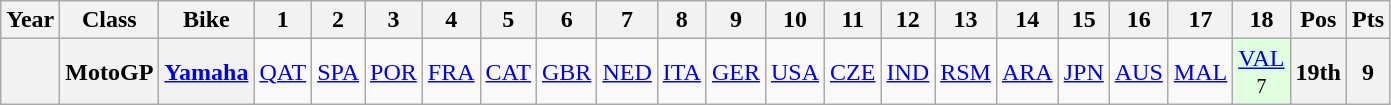<table class="wikitable" style="text-align:center">
<tr>
<th>Year</th>
<th>Class</th>
<th>Bike</th>
<th>1</th>
<th>2</th>
<th>3</th>
<th>4</th>
<th>5</th>
<th>6</th>
<th>7</th>
<th>8</th>
<th>9</th>
<th>10</th>
<th>11</th>
<th>12</th>
<th>13</th>
<th>14</th>
<th>15</th>
<th>16</th>
<th>17</th>
<th>18</th>
<th>Pos</th>
<th>Pts</th>
</tr>
<tr>
<th align="left"></th>
<th align="left">MotoGP</th>
<th align="left"><a href='#'>Yamaha</a></th>
<td><a href='#'>QAT</a></td>
<td><a href='#'>SPA</a></td>
<td><a href='#'>POR</a></td>
<td><a href='#'>FRA</a></td>
<td><a href='#'>CAT</a></td>
<td><a href='#'>GBR</a></td>
<td><a href='#'>NED</a></td>
<td><a href='#'>ITA</a></td>
<td><a href='#'>GER</a></td>
<td><a href='#'>USA</a></td>
<td><a href='#'>CZE</a></td>
<td><a href='#'>IND</a></td>
<td><a href='#'>RSM</a></td>
<td><a href='#'>ARA</a></td>
<td><a href='#'>JPN</a></td>
<td><a href='#'>AUS</a></td>
<td><a href='#'>MAL</a></td>
<td style="background:#dfffdf;"><a href='#'>VAL</a><br><small>7</small></td>
<th>19th</th>
<th>9</th>
</tr>
</table>
